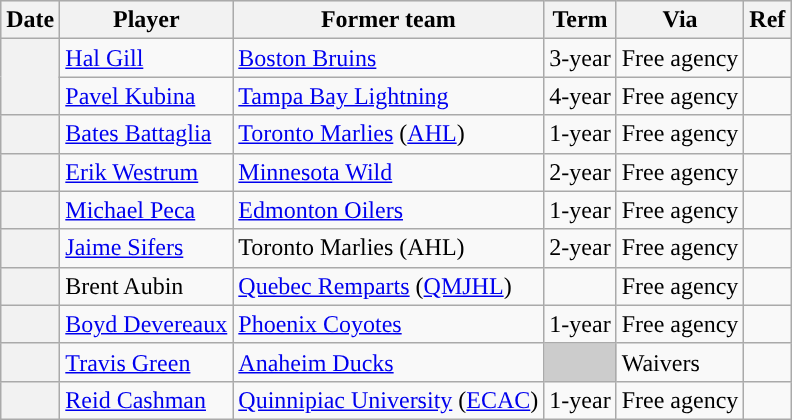<table class="wikitable plainrowheaders">
<tr style="background:#ddd; text-align:center;">
<th>Date</th>
<th>Player</th>
<th>Former team</th>
<th>Term</th>
<th>Via</th>
<th>Ref</th>
</tr>
<tr>
<th scope="row" rowspan=2></th>
<td><a href='#'>Hal Gill</a></td>
<td><a href='#'>Boston Bruins</a></td>
<td>3-year</td>
<td>Free agency</td>
<td></td>
</tr>
<tr>
<td><a href='#'>Pavel Kubina</a></td>
<td><a href='#'>Tampa Bay Lightning</a></td>
<td>4-year</td>
<td>Free agency</td>
<td></td>
</tr>
<tr>
<th scope="row"></th>
<td><a href='#'>Bates Battaglia</a></td>
<td><a href='#'>Toronto Marlies</a> (<a href='#'>AHL</a>)</td>
<td>1-year</td>
<td>Free agency</td>
<td></td>
</tr>
<tr>
<th scope="row"></th>
<td><a href='#'>Erik Westrum</a></td>
<td><a href='#'>Minnesota Wild</a></td>
<td>2-year</td>
<td>Free agency</td>
<td></td>
</tr>
<tr>
<th scope="row"></th>
<td><a href='#'>Michael Peca</a></td>
<td><a href='#'>Edmonton Oilers</a></td>
<td>1-year</td>
<td>Free agency</td>
<td></td>
</tr>
<tr>
<th scope="row"></th>
<td><a href='#'>Jaime Sifers</a></td>
<td>Toronto Marlies (AHL)</td>
<td>2-year</td>
<td>Free agency</td>
<td></td>
</tr>
<tr>
<th scope="row"></th>
<td>Brent Aubin</td>
<td><a href='#'>Quebec Remparts</a> (<a href='#'>QMJHL</a>)</td>
<td></td>
<td>Free agency</td>
<td></td>
</tr>
<tr>
<th scope="row"></th>
<td><a href='#'>Boyd Devereaux</a></td>
<td><a href='#'>Phoenix Coyotes</a></td>
<td>1-year</td>
<td>Free agency</td>
<td></td>
</tr>
<tr>
<th scope="row"></th>
<td><a href='#'>Travis Green</a></td>
<td><a href='#'>Anaheim Ducks</a></td>
<td style="background:#ccc"></td>
<td>Waivers</td>
<td></td>
</tr>
<tr>
<th scope="row"></th>
<td><a href='#'>Reid Cashman</a></td>
<td><a href='#'>Quinnipiac University</a> (<a href='#'>ECAC</a>)</td>
<td>1-year</td>
<td>Free agency</td>
<td></td>
</tr>
</table>
